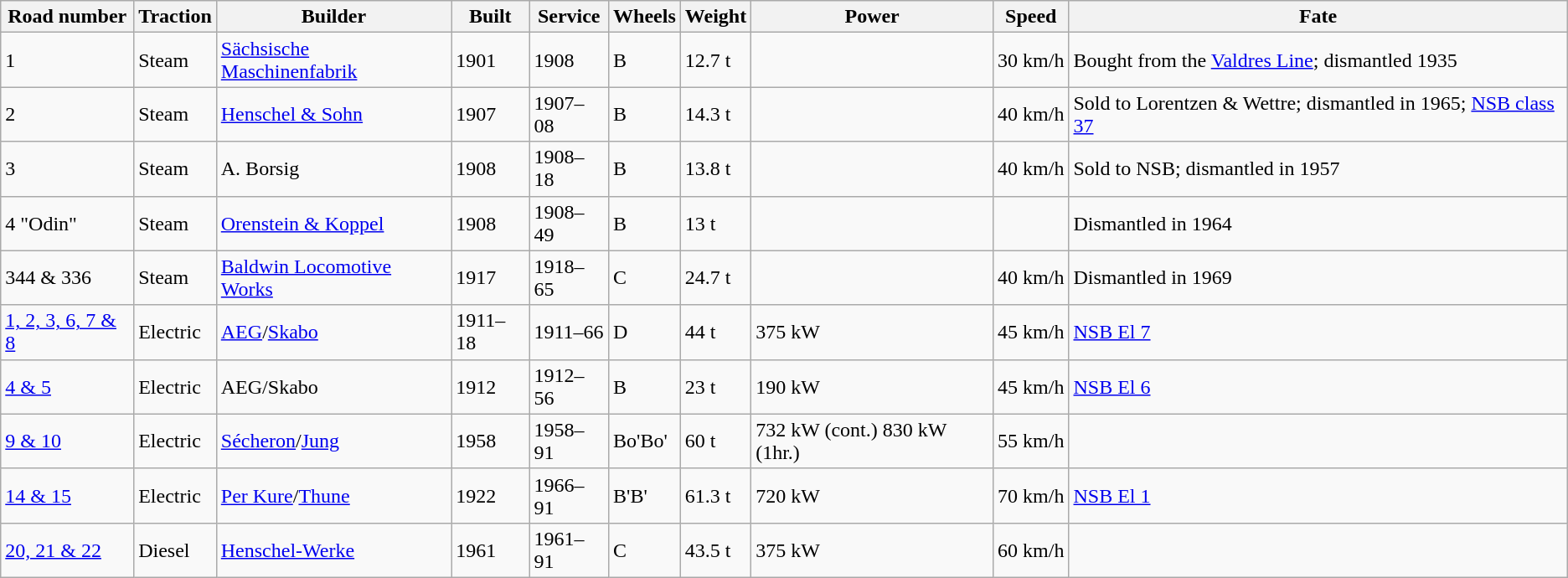<table class="wikitable">
<tr>
<th>Road number</th>
<th>Traction</th>
<th>Builder</th>
<th>Built</th>
<th>Service</th>
<th>Wheels</th>
<th>Weight</th>
<th>Power</th>
<th>Speed</th>
<th>Fate</th>
</tr>
<tr>
<td>1</td>
<td>Steam</td>
<td><a href='#'>Sächsische Maschinenfabrik</a></td>
<td>1901</td>
<td>1908</td>
<td>B</td>
<td>12.7 t</td>
<td></td>
<td>30 km/h</td>
<td>Bought from the <a href='#'>Valdres Line</a>; dismantled 1935</td>
</tr>
<tr>
<td>2</td>
<td>Steam</td>
<td><a href='#'>Henschel & Sohn</a></td>
<td>1907</td>
<td>1907–08</td>
<td>B</td>
<td>14.3 t</td>
<td></td>
<td>40 km/h</td>
<td>Sold to Lorentzen & Wettre; dismantled in 1965; <a href='#'>NSB class 37</a></td>
</tr>
<tr>
<td>3</td>
<td>Steam</td>
<td>A. Borsig</td>
<td>1908</td>
<td>1908–18</td>
<td>B</td>
<td>13.8 t</td>
<td></td>
<td>40 km/h</td>
<td>Sold to NSB; dismantled in 1957</td>
</tr>
<tr>
<td>4 "Odin"</td>
<td>Steam</td>
<td><a href='#'>Orenstein & Koppel</a></td>
<td>1908</td>
<td>1908–49</td>
<td>B</td>
<td>13 t</td>
<td></td>
<td></td>
<td>Dismantled in 1964</td>
</tr>
<tr>
<td>344 & 336</td>
<td>Steam</td>
<td><a href='#'>Baldwin Locomotive Works</a></td>
<td>1917</td>
<td>1918–65</td>
<td>C</td>
<td>24.7 t</td>
<td></td>
<td>40 km/h</td>
<td>Dismantled in 1969</td>
</tr>
<tr>
<td><a href='#'>1, 2, 3, 6, 7 & 8</a></td>
<td>Electric</td>
<td><a href='#'>AEG</a>/<a href='#'>Skabo</a></td>
<td>1911–18</td>
<td>1911–66</td>
<td>D</td>
<td>44 t</td>
<td>375 kW</td>
<td>45 km/h</td>
<td><a href='#'>NSB El 7</a></td>
</tr>
<tr>
<td><a href='#'>4 & 5</a></td>
<td>Electric</td>
<td>AEG/Skabo</td>
<td>1912</td>
<td>1912–56</td>
<td>B</td>
<td>23 t</td>
<td>190 kW</td>
<td>45 km/h</td>
<td><a href='#'>NSB El 6</a></td>
</tr>
<tr>
<td><a href='#'>9 & 10</a></td>
<td>Electric</td>
<td><a href='#'>Sécheron</a>/<a href='#'>Jung</a></td>
<td>1958</td>
<td>1958–91</td>
<td>Bo'Bo'</td>
<td>60 t</td>
<td>732 kW (cont.) 830 kW (1hr.)</td>
<td>55 km/h</td>
<td></td>
</tr>
<tr>
<td><a href='#'>14 & 15</a></td>
<td>Electric</td>
<td><a href='#'>Per Kure</a>/<a href='#'>Thune</a></td>
<td>1922</td>
<td>1966–91</td>
<td>B'B'</td>
<td>61.3 t</td>
<td>720 kW</td>
<td>70 km/h</td>
<td><a href='#'>NSB El 1</a></td>
</tr>
<tr>
<td><a href='#'>20, 21 & 22</a></td>
<td>Diesel</td>
<td><a href='#'>Henschel-Werke</a></td>
<td>1961</td>
<td>1961–91</td>
<td>C</td>
<td>43.5 t</td>
<td>375 kW</td>
<td>60 km/h</td>
<td></td>
</tr>
</table>
